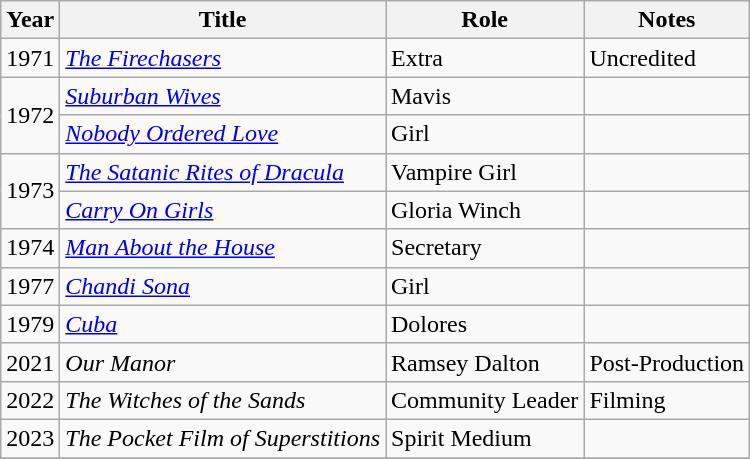<table class="wikitable sortable">
<tr>
<th>Year</th>
<th>Title</th>
<th>Role</th>
<th>Notes</th>
</tr>
<tr>
<td>1971</td>
<td><em><a href='#'>The Firechasers</a></em></td>
<td>Extra</td>
<td>Uncredited</td>
</tr>
<tr>
<td rowspan=2>1972</td>
<td><em><a href='#'>Suburban Wives</a></em></td>
<td>Mavis</td>
<td></td>
</tr>
<tr>
<td><em><a href='#'>Nobody Ordered Love</a></em></td>
<td>Girl</td>
<td></td>
</tr>
<tr>
<td rowspan=2>1973</td>
<td><em><a href='#'>The Satanic Rites of Dracula</a></em></td>
<td>Vampire Girl</td>
<td></td>
</tr>
<tr>
<td><em><a href='#'>Carry On Girls</a></em></td>
<td>Gloria Winch</td>
<td></td>
</tr>
<tr>
<td>1974</td>
<td><em><a href='#'>Man About the House</a></em></td>
<td>Secretary</td>
<td></td>
</tr>
<tr>
<td>1977</td>
<td><em><a href='#'>Chandi Sona</a></em></td>
<td>Girl</td>
<td></td>
</tr>
<tr>
<td>1979</td>
<td><em><a href='#'>Cuba</a></em></td>
<td>Dolores</td>
<td></td>
</tr>
<tr>
<td>2021</td>
<td><em>Our Manor</em></td>
<td>Ramsey Dalton</td>
<td>Post-Production</td>
</tr>
<tr>
<td>2022</td>
<td><em>The Witches of the Sands</em></td>
<td>Community Leader</td>
<td>Filming</td>
</tr>
<tr>
<td>2023</td>
<td><em>The Pocket Film of Superstitions</em></td>
<td>Spirit Medium</td>
<td></td>
</tr>
<tr>
</tr>
</table>
